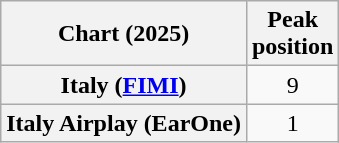<table class="wikitable sortable plainrowheaders" style="text-align:center">
<tr>
<th scope="col">Chart (2025)</th>
<th scope="col">Peak<br>position</th>
</tr>
<tr>
<th scope="row">Italy (<a href='#'>FIMI</a>)</th>
<td>9</td>
</tr>
<tr>
<th scope="row">Italy Airplay (EarOne)</th>
<td>1</td>
</tr>
</table>
